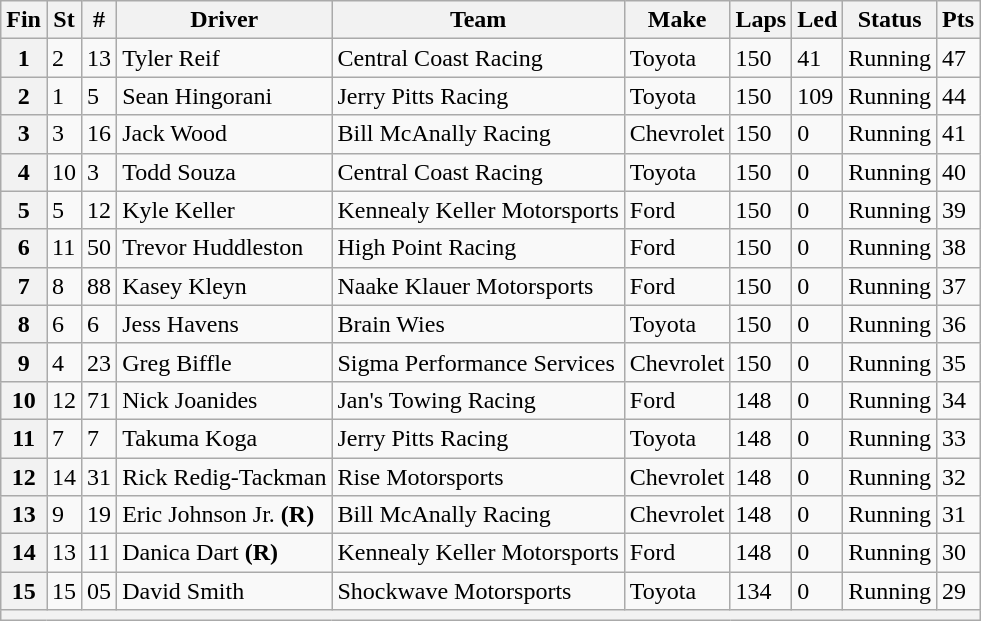<table class="wikitable">
<tr>
<th>Fin</th>
<th>St</th>
<th>#</th>
<th>Driver</th>
<th>Team</th>
<th>Make</th>
<th>Laps</th>
<th>Led</th>
<th>Status</th>
<th>Pts</th>
</tr>
<tr>
<th>1</th>
<td>2</td>
<td>13</td>
<td>Tyler Reif</td>
<td>Central Coast Racing</td>
<td>Toyota</td>
<td>150</td>
<td>41</td>
<td>Running</td>
<td>47</td>
</tr>
<tr>
<th>2</th>
<td>1</td>
<td>5</td>
<td>Sean Hingorani</td>
<td>Jerry Pitts Racing</td>
<td>Toyota</td>
<td>150</td>
<td>109</td>
<td>Running</td>
<td>44</td>
</tr>
<tr>
<th>3</th>
<td>3</td>
<td>16</td>
<td>Jack Wood</td>
<td>Bill McAnally Racing</td>
<td>Chevrolet</td>
<td>150</td>
<td>0</td>
<td>Running</td>
<td>41</td>
</tr>
<tr>
<th>4</th>
<td>10</td>
<td>3</td>
<td>Todd Souza</td>
<td>Central Coast Racing</td>
<td>Toyota</td>
<td>150</td>
<td>0</td>
<td>Running</td>
<td>40</td>
</tr>
<tr>
<th>5</th>
<td>5</td>
<td>12</td>
<td>Kyle Keller</td>
<td>Kennealy Keller Motorsports</td>
<td>Ford</td>
<td>150</td>
<td>0</td>
<td>Running</td>
<td>39</td>
</tr>
<tr>
<th>6</th>
<td>11</td>
<td>50</td>
<td>Trevor Huddleston</td>
<td>High Point Racing</td>
<td>Ford</td>
<td>150</td>
<td>0</td>
<td>Running</td>
<td>38</td>
</tr>
<tr>
<th>7</th>
<td>8</td>
<td>88</td>
<td>Kasey Kleyn</td>
<td>Naake Klauer Motorsports</td>
<td>Ford</td>
<td>150</td>
<td>0</td>
<td>Running</td>
<td>37</td>
</tr>
<tr>
<th>8</th>
<td>6</td>
<td>6</td>
<td>Jess Havens</td>
<td>Brain Wies</td>
<td>Toyota</td>
<td>150</td>
<td>0</td>
<td>Running</td>
<td>36</td>
</tr>
<tr>
<th>9</th>
<td>4</td>
<td>23</td>
<td>Greg Biffle</td>
<td>Sigma Performance Services</td>
<td>Chevrolet</td>
<td>150</td>
<td>0</td>
<td>Running</td>
<td>35</td>
</tr>
<tr>
<th>10</th>
<td>12</td>
<td>71</td>
<td>Nick Joanides</td>
<td>Jan's Towing Racing</td>
<td>Ford</td>
<td>148</td>
<td>0</td>
<td>Running</td>
<td>34</td>
</tr>
<tr>
<th>11</th>
<td>7</td>
<td>7</td>
<td>Takuma Koga</td>
<td>Jerry Pitts Racing</td>
<td>Toyota</td>
<td>148</td>
<td>0</td>
<td>Running</td>
<td>33</td>
</tr>
<tr>
<th>12</th>
<td>14</td>
<td>31</td>
<td>Rick Redig-Tackman</td>
<td>Rise Motorsports</td>
<td>Chevrolet</td>
<td>148</td>
<td>0</td>
<td>Running</td>
<td>32</td>
</tr>
<tr>
<th>13</th>
<td>9</td>
<td>19</td>
<td>Eric Johnson Jr. <strong>(R)</strong></td>
<td>Bill McAnally Racing</td>
<td>Chevrolet</td>
<td>148</td>
<td>0</td>
<td>Running</td>
<td>31</td>
</tr>
<tr>
<th>14</th>
<td>13</td>
<td>11</td>
<td>Danica Dart <strong>(R)</strong></td>
<td>Kennealy Keller Motorsports</td>
<td>Ford</td>
<td>148</td>
<td>0</td>
<td>Running</td>
<td>30</td>
</tr>
<tr>
<th>15</th>
<td>15</td>
<td>05</td>
<td>David Smith</td>
<td>Shockwave Motorsports</td>
<td>Toyota</td>
<td>134</td>
<td>0</td>
<td>Running</td>
<td>29</td>
</tr>
<tr>
<th colspan="10"></th>
</tr>
</table>
